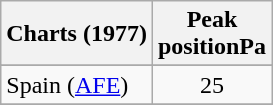<table class="wikitable plainrowheaders sortable">
<tr>
<th align="left">Charts (1977)</th>
<th align="left">Peak<br>positionPa</th>
</tr>
<tr>
</tr>
<tr>
</tr>
<tr>
<td>Spain (<a href='#'>AFE</a>)</td>
<td align="center">25</td>
</tr>
<tr>
</tr>
</table>
